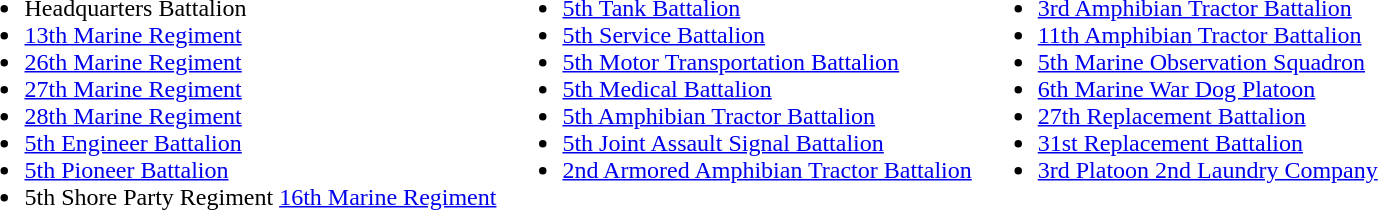<table>
<tr valign=top>
<td><br><ul><li>Headquarters Battalion</li><li><a href='#'>13th Marine Regiment</a></li><li><a href='#'>26th Marine Regiment</a></li><li><a href='#'>27th Marine Regiment</a></li><li><a href='#'>28th Marine Regiment</a></li><li><a href='#'>5th Engineer Battalion</a></li><li><a href='#'>5th Pioneer Battalion</a></li><li>5th Shore Party Regiment <a href='#'>16th Marine Regiment</a></li></ul></td>
<td><br><ul><li><a href='#'>5th Tank Battalion</a></li><li><a href='#'>5th Service Battalion</a></li><li><a href='#'>5th Motor Transportation Battalion</a></li><li><a href='#'>5th Medical Battalion</a></li><li><a href='#'>5th Amphibian Tractor Battalion</a></li><li><a href='#'>5th Joint Assault Signal Battalion</a></li><li><a href='#'>2nd Armored Amphibian Tractor Battalion</a></li></ul></td>
<td><br><ul><li><a href='#'>3rd Amphibian Tractor Battalion</a></li><li><a href='#'>11th Amphibian Tractor Battalion</a></li><li><a href='#'>5th Marine Observation Squadron</a></li><li><a href='#'>6th Marine War Dog Platoon</a></li><li><a href='#'>27th Replacement Battalion</a></li><li><a href='#'>31st Replacement Battalion</a></li><li><a href='#'>3rd Platoon 2nd Laundry Company</a></li></ul></td>
</tr>
</table>
